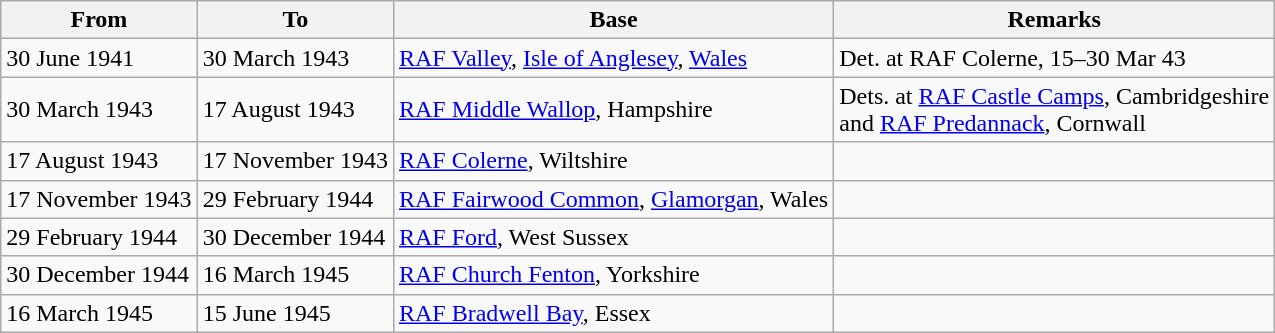<table class="wikitable">
<tr>
<th>From</th>
<th>To</th>
<th>Base</th>
<th>Remarks</th>
</tr>
<tr>
<td>30 June 1941</td>
<td>30 March 1943</td>
<td><a href='#'>RAF Valley</a>, <a href='#'>Isle of Anglesey</a>, <a href='#'>Wales</a></td>
<td>Det. at RAF Colerne, 15–30 Mar 43</td>
</tr>
<tr>
<td>30 March 1943</td>
<td>17 August 1943</td>
<td><a href='#'>RAF Middle Wallop</a>, Hampshire</td>
<td>Dets. at <a href='#'>RAF Castle Camps</a>, Cambridgeshire<br> and <a href='#'>RAF Predannack</a>, Cornwall</td>
</tr>
<tr>
<td>17 August 1943</td>
<td>17 November 1943</td>
<td><a href='#'>RAF Colerne</a>, Wiltshire</td>
<td></td>
</tr>
<tr>
<td>17 November 1943</td>
<td>29 February 1944</td>
<td><a href='#'>RAF Fairwood Common</a>, <a href='#'>Glamorgan</a>, Wales</td>
<td></td>
</tr>
<tr>
<td>29 February 1944</td>
<td>30 December 1944</td>
<td><a href='#'>RAF Ford</a>, West Sussex</td>
<td></td>
</tr>
<tr>
<td>30 December 1944</td>
<td>16 March 1945</td>
<td><a href='#'>RAF Church Fenton</a>, Yorkshire</td>
<td></td>
</tr>
<tr>
<td>16 March 1945</td>
<td>15 June 1945</td>
<td><a href='#'>RAF Bradwell Bay</a>, Essex</td>
<td></td>
</tr>
</table>
